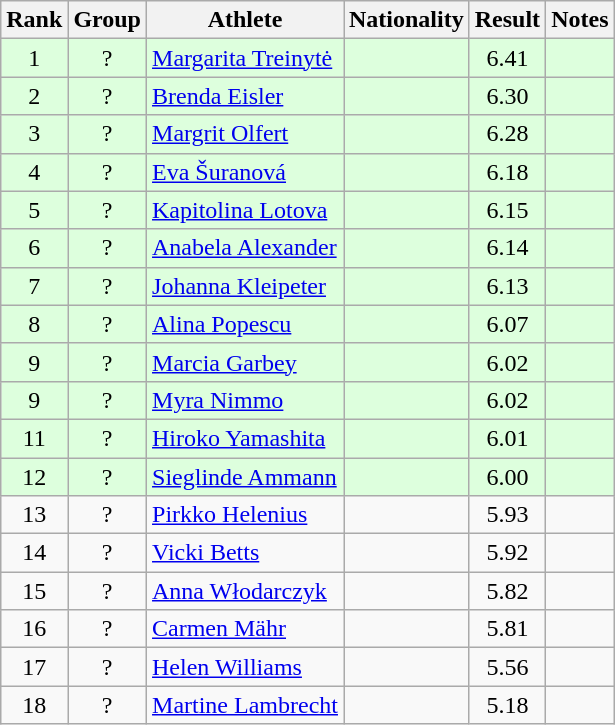<table class="wikitable sortable" style="text-align:center">
<tr>
<th>Rank</th>
<th>Group</th>
<th>Athlete</th>
<th>Nationality</th>
<th>Result</th>
<th>Notes</th>
</tr>
<tr bgcolor=ddffdd>
<td>1</td>
<td>?</td>
<td align=left><a href='#'>Margarita Treinytė</a></td>
<td align=left></td>
<td>6.41</td>
<td></td>
</tr>
<tr bgcolor=ddffdd>
<td>2</td>
<td>?</td>
<td align=left><a href='#'>Brenda Eisler</a></td>
<td align=left></td>
<td>6.30</td>
<td></td>
</tr>
<tr bgcolor=ddffdd>
<td>3</td>
<td>?</td>
<td align=left><a href='#'>Margrit Olfert</a></td>
<td align=left></td>
<td>6.28</td>
<td></td>
</tr>
<tr bgcolor=ddffdd>
<td>4</td>
<td>?</td>
<td align=left><a href='#'>Eva Šuranová</a></td>
<td align=left></td>
<td>6.18</td>
<td></td>
</tr>
<tr bgcolor=ddffdd>
<td>5</td>
<td>?</td>
<td align=left><a href='#'>Kapitolina Lotova</a></td>
<td align=left></td>
<td>6.15</td>
<td></td>
</tr>
<tr bgcolor=ddffdd>
<td>6</td>
<td>?</td>
<td align=left><a href='#'>Anabela Alexander</a></td>
<td align=left></td>
<td>6.14</td>
<td></td>
</tr>
<tr bgcolor=ddffdd>
<td>7</td>
<td>?</td>
<td align=left><a href='#'>Johanna Kleipeter</a></td>
<td align=left></td>
<td>6.13</td>
<td></td>
</tr>
<tr bgcolor=ddffdd>
<td>8</td>
<td>?</td>
<td align=left><a href='#'>Alina Popescu</a></td>
<td align=left></td>
<td>6.07</td>
<td></td>
</tr>
<tr bgcolor=ddffdd>
<td>9</td>
<td>?</td>
<td align=left><a href='#'>Marcia Garbey</a></td>
<td align=left></td>
<td>6.02</td>
<td></td>
</tr>
<tr bgcolor=ddffdd>
<td>9</td>
<td>?</td>
<td align=left><a href='#'>Myra Nimmo</a></td>
<td align=left></td>
<td>6.02</td>
<td></td>
</tr>
<tr bgcolor=ddffdd>
<td>11</td>
<td>?</td>
<td align=left><a href='#'>Hiroko Yamashita</a></td>
<td align=left></td>
<td>6.01</td>
<td></td>
</tr>
<tr bgcolor=ddffdd>
<td>12</td>
<td>?</td>
<td align=left><a href='#'>Sieglinde Ammann</a></td>
<td align=left></td>
<td>6.00</td>
<td></td>
</tr>
<tr>
<td>13</td>
<td>?</td>
<td align=left><a href='#'>Pirkko Helenius</a></td>
<td align=left></td>
<td>5.93</td>
<td></td>
</tr>
<tr>
<td>14</td>
<td>?</td>
<td align=left><a href='#'>Vicki Betts</a></td>
<td align=left></td>
<td>5.92</td>
<td></td>
</tr>
<tr>
<td>15</td>
<td>?</td>
<td align=left><a href='#'>Anna Włodarczyk</a></td>
<td align=left></td>
<td>5.82</td>
<td></td>
</tr>
<tr>
<td>16</td>
<td>?</td>
<td align=left><a href='#'>Carmen Mähr</a></td>
<td align=left></td>
<td>5.81</td>
<td></td>
</tr>
<tr>
<td>17</td>
<td>?</td>
<td align=left><a href='#'>Helen Williams</a></td>
<td align=left></td>
<td>5.56</td>
<td></td>
</tr>
<tr>
<td>18</td>
<td>?</td>
<td align=left><a href='#'>Martine Lambrecht</a></td>
<td align=left></td>
<td>5.18</td>
<td></td>
</tr>
</table>
